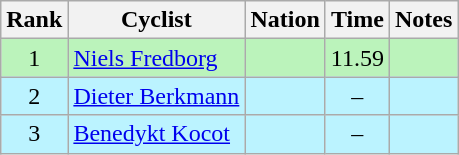<table class="wikitable sortable" style="text-align:center">
<tr>
<th>Rank</th>
<th>Cyclist</th>
<th>Nation</th>
<th>Time</th>
<th>Notes</th>
</tr>
<tr bgcolor=bbf3bb>
<td>1</td>
<td align=left data-sort-value="Fredborg, Niels"><a href='#'>Niels Fredborg</a></td>
<td align=left></td>
<td>11.59</td>
<td></td>
</tr>
<tr bgcolor=bbf3ff>
<td>2</td>
<td align=left data-sort-value="Berkmann, Dieter"><a href='#'>Dieter Berkmann</a></td>
<td align=left></td>
<td>–</td>
<td></td>
</tr>
<tr bgcolor=bbf3ff>
<td>3</td>
<td align=left data-sort-value="Kocot, Benedykt"><a href='#'>Benedykt Kocot</a></td>
<td align=left></td>
<td>–</td>
<td></td>
</tr>
</table>
